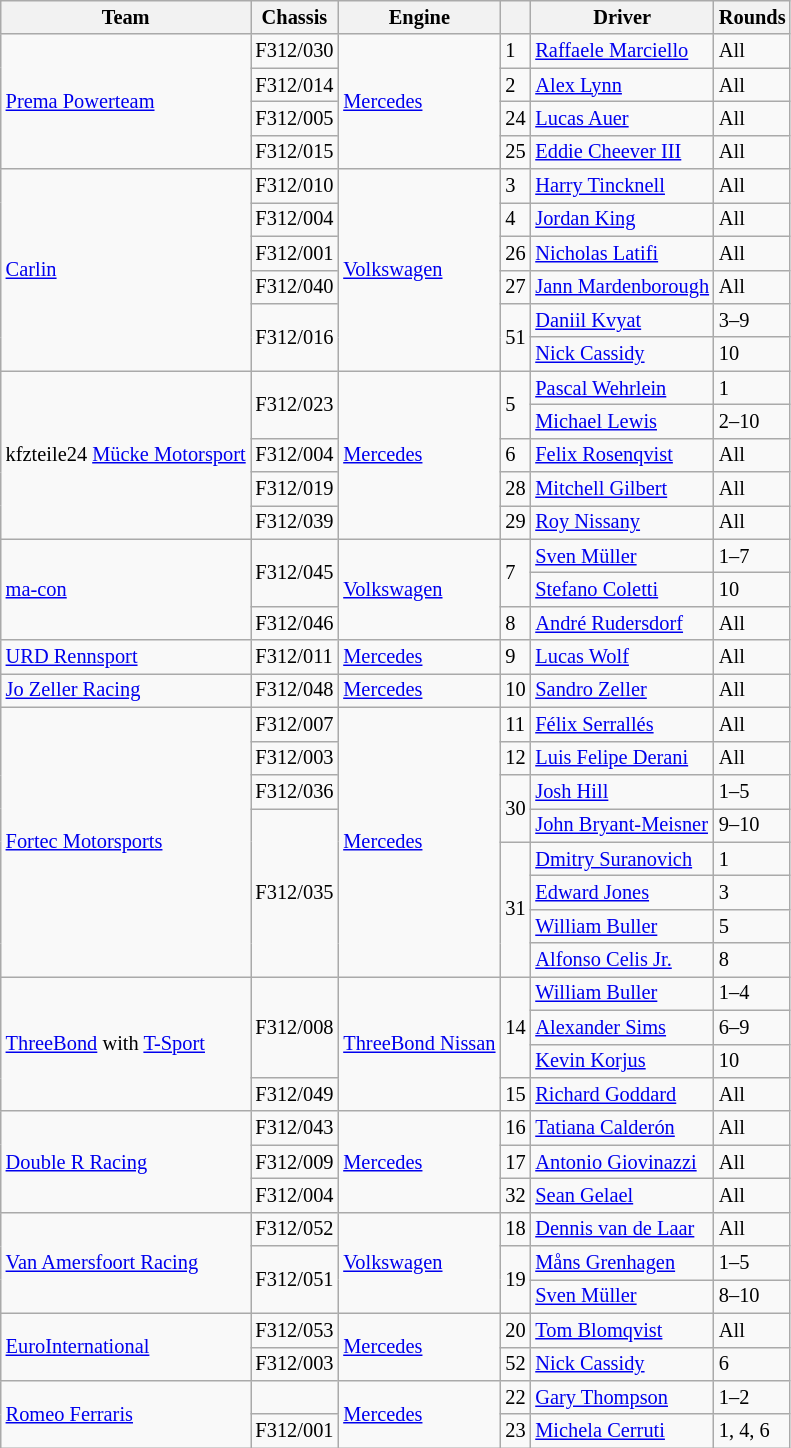<table class="wikitable" style="font-size: 85%">
<tr>
<th>Team</th>
<th>Chassis</th>
<th>Engine</th>
<th></th>
<th>Driver</th>
<th>Rounds</th>
</tr>
<tr>
<td rowspan=4> <a href='#'>Prema Powerteam</a></td>
<td>F312/030</td>
<td rowspan=4><a href='#'>Mercedes</a></td>
<td>1</td>
<td> <a href='#'>Raffaele Marciello</a></td>
<td>All</td>
</tr>
<tr>
<td>F312/014</td>
<td>2</td>
<td> <a href='#'>Alex Lynn</a></td>
<td>All</td>
</tr>
<tr>
<td>F312/005</td>
<td>24</td>
<td> <a href='#'>Lucas Auer</a></td>
<td>All</td>
</tr>
<tr>
<td>F312/015</td>
<td>25</td>
<td> <a href='#'>Eddie Cheever III</a></td>
<td>All</td>
</tr>
<tr>
<td rowspan=6> <a href='#'>Carlin</a></td>
<td>F312/010</td>
<td rowspan=6><a href='#'>Volkswagen</a></td>
<td>3</td>
<td> <a href='#'>Harry Tincknell</a></td>
<td>All</td>
</tr>
<tr>
<td>F312/004</td>
<td>4</td>
<td> <a href='#'>Jordan King</a></td>
<td>All</td>
</tr>
<tr>
<td>F312/001</td>
<td>26</td>
<td> <a href='#'>Nicholas Latifi</a></td>
<td>All</td>
</tr>
<tr>
<td>F312/040</td>
<td>27</td>
<td> <a href='#'>Jann Mardenborough</a></td>
<td>All</td>
</tr>
<tr>
<td rowspan=2>F312/016</td>
<td rowspan=2>51</td>
<td> <a href='#'>Daniil Kvyat</a></td>
<td>3–9</td>
</tr>
<tr>
<td> <a href='#'>Nick Cassidy</a></td>
<td>10</td>
</tr>
<tr>
<td rowspan=5> kfzteile24 <a href='#'>Mücke Motorsport</a></td>
<td rowspan=2>F312/023</td>
<td rowspan=5><a href='#'>Mercedes</a></td>
<td rowspan=2>5</td>
<td> <a href='#'>Pascal Wehrlein</a></td>
<td>1</td>
</tr>
<tr>
<td> <a href='#'>Michael Lewis</a></td>
<td>2–10</td>
</tr>
<tr>
<td>F312/004</td>
<td>6</td>
<td> <a href='#'>Felix Rosenqvist</a></td>
<td>All</td>
</tr>
<tr>
<td>F312/019</td>
<td>28</td>
<td> <a href='#'>Mitchell Gilbert</a></td>
<td>All</td>
</tr>
<tr>
<td>F312/039</td>
<td>29</td>
<td> <a href='#'>Roy Nissany</a></td>
<td>All</td>
</tr>
<tr>
<td rowspan=3> <a href='#'>ma-con</a></td>
<td rowspan=2>F312/045</td>
<td rowspan=3><a href='#'>Volkswagen</a></td>
<td rowspan=2>7</td>
<td> <a href='#'>Sven Müller</a></td>
<td>1–7</td>
</tr>
<tr>
<td> <a href='#'>Stefano Coletti</a></td>
<td>10</td>
</tr>
<tr>
<td>F312/046</td>
<td>8</td>
<td> <a href='#'>André Rudersdorf</a></td>
<td>All</td>
</tr>
<tr>
<td> <a href='#'>URD Rennsport</a></td>
<td>F312/011</td>
<td><a href='#'>Mercedes</a></td>
<td>9</td>
<td> <a href='#'>Lucas Wolf</a></td>
<td>All</td>
</tr>
<tr>
<td> <a href='#'>Jo Zeller Racing</a></td>
<td>F312/048</td>
<td><a href='#'>Mercedes</a></td>
<td>10</td>
<td> <a href='#'>Sandro Zeller</a></td>
<td>All</td>
</tr>
<tr>
<td rowspan=8> <a href='#'>Fortec Motorsports</a></td>
<td>F312/007</td>
<td rowspan=8><a href='#'>Mercedes</a></td>
<td>11</td>
<td> <a href='#'>Félix Serrallés</a></td>
<td>All</td>
</tr>
<tr>
<td>F312/003</td>
<td>12</td>
<td> <a href='#'>Luis Felipe Derani</a></td>
<td>All</td>
</tr>
<tr>
<td>F312/036</td>
<td rowspan=2>30</td>
<td> <a href='#'>Josh Hill</a></td>
<td>1–5</td>
</tr>
<tr>
<td rowspan=5>F312/035</td>
<td> <a href='#'>John Bryant-Meisner</a></td>
<td>9–10</td>
</tr>
<tr>
<td rowspan=4>31</td>
<td> <a href='#'>Dmitry Suranovich</a></td>
<td>1</td>
</tr>
<tr>
<td> <a href='#'>Edward Jones</a></td>
<td>3</td>
</tr>
<tr>
<td> <a href='#'>William Buller</a></td>
<td>5</td>
</tr>
<tr>
<td> <a href='#'>Alfonso Celis Jr.</a></td>
<td>8</td>
</tr>
<tr>
<td rowspan=4> <a href='#'>ThreeBond</a> with <a href='#'>T-Sport</a></td>
<td rowspan=3>F312/008</td>
<td rowspan=4><a href='#'>ThreeBond Nissan</a></td>
<td rowspan=3>14</td>
<td> <a href='#'>William Buller</a></td>
<td>1–4</td>
</tr>
<tr>
<td> <a href='#'>Alexander Sims</a></td>
<td>6–9</td>
</tr>
<tr>
<td> <a href='#'>Kevin Korjus</a></td>
<td>10</td>
</tr>
<tr>
<td>F312/049</td>
<td>15</td>
<td> <a href='#'>Richard Goddard</a></td>
<td>All</td>
</tr>
<tr>
<td rowspan=3> <a href='#'>Double R Racing</a></td>
<td>F312/043</td>
<td rowspan=3><a href='#'>Mercedes</a></td>
<td>16</td>
<td> <a href='#'>Tatiana Calderón</a></td>
<td>All</td>
</tr>
<tr>
<td>F312/009</td>
<td>17</td>
<td> <a href='#'>Antonio Giovinazzi</a></td>
<td>All</td>
</tr>
<tr>
<td>F312/004</td>
<td>32</td>
<td> <a href='#'>Sean Gelael</a></td>
<td>All</td>
</tr>
<tr>
<td rowspan=3> <a href='#'>Van Amersfoort Racing</a></td>
<td>F312/052</td>
<td rowspan=3><a href='#'>Volkswagen</a></td>
<td>18</td>
<td> <a href='#'>Dennis van de Laar</a></td>
<td>All</td>
</tr>
<tr>
<td rowspan=2>F312/051</td>
<td rowspan=2>19</td>
<td> <a href='#'>Måns Grenhagen</a></td>
<td>1–5</td>
</tr>
<tr>
<td> <a href='#'>Sven Müller</a></td>
<td>8–10</td>
</tr>
<tr>
<td rowspan=2> <a href='#'>EuroInternational</a></td>
<td>F312/053</td>
<td rowspan=2><a href='#'>Mercedes</a></td>
<td>20</td>
<td> <a href='#'>Tom Blomqvist</a></td>
<td>All</td>
</tr>
<tr>
<td>F312/003</td>
<td>52</td>
<td> <a href='#'>Nick Cassidy</a></td>
<td>6</td>
</tr>
<tr>
<td rowspan=2> <a href='#'>Romeo Ferraris</a></td>
<td></td>
<td rowspan=2><a href='#'>Mercedes</a></td>
<td>22</td>
<td> <a href='#'>Gary Thompson</a></td>
<td>1–2</td>
</tr>
<tr>
<td>F312/001</td>
<td>23</td>
<td> <a href='#'>Michela Cerruti</a></td>
<td>1, 4, 6</td>
</tr>
</table>
